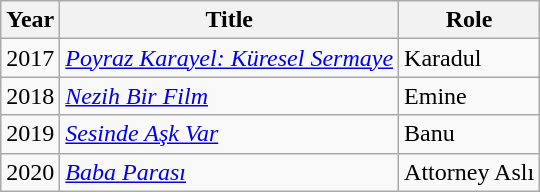<table class="wikitable">
<tr>
<th>Year</th>
<th>Title</th>
<th>Role</th>
</tr>
<tr>
<td>2017</td>
<td><em><a href='#'>Poyraz Karayel: Küresel Sermaye</a></em></td>
<td>Karadul</td>
</tr>
<tr>
<td>2018</td>
<td><em><a href='#'>Nezih Bir Film</a></em></td>
<td>Emine</td>
</tr>
<tr>
<td>2019</td>
<td><em><a href='#'>Sesinde Aşk Var</a></em></td>
<td>Banu</td>
</tr>
<tr>
<td>2020</td>
<td><em><a href='#'>Baba Parası</a></em></td>
<td>Attorney Aslı</td>
</tr>
</table>
